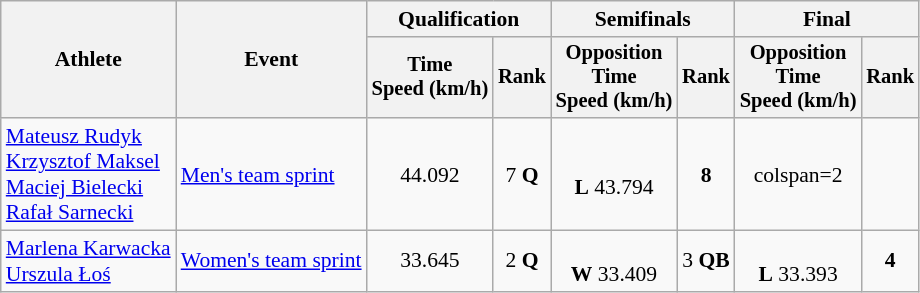<table class="wikitable" style="font-size:90%">
<tr>
<th rowspan="2">Athlete</th>
<th rowspan="2">Event</th>
<th colspan=2>Qualification</th>
<th colspan=2>Semifinals</th>
<th colspan=2>Final</th>
</tr>
<tr style="font-size:95%">
<th>Time<br>Speed (km/h)</th>
<th>Rank</th>
<th>Opposition<br>Time<br>Speed (km/h)</th>
<th>Rank</th>
<th>Opposition<br>Time<br>Speed (km/h)</th>
<th>Rank</th>
</tr>
<tr align=center>
<td align=left><a href='#'>Mateusz Rudyk</a><br><a href='#'>Krzysztof Maksel</a><br><a href='#'>Maciej Bielecki</a><br><a href='#'>Rafał Sarnecki</a></td>
<td align=left><a href='#'>Men's team sprint</a></td>
<td>44.092</td>
<td>7 <strong>Q</strong></td>
<td><br><strong>L</strong> 43.794</td>
<td><strong>8</strong></td>
<td>colspan=2 </td>
</tr>
<tr align=center>
<td align=left><a href='#'>Marlena Karwacka</a><br><a href='#'>Urszula Łoś</a></td>
<td align=left><a href='#'>Women's team sprint</a></td>
<td>33.645</td>
<td>2 <strong>Q</strong></td>
<td><br><strong>W</strong> 33.409</td>
<td>3 <strong>QB</strong></td>
<td><br><strong>L</strong> 33.393</td>
<td><strong>4</strong></td>
</tr>
</table>
